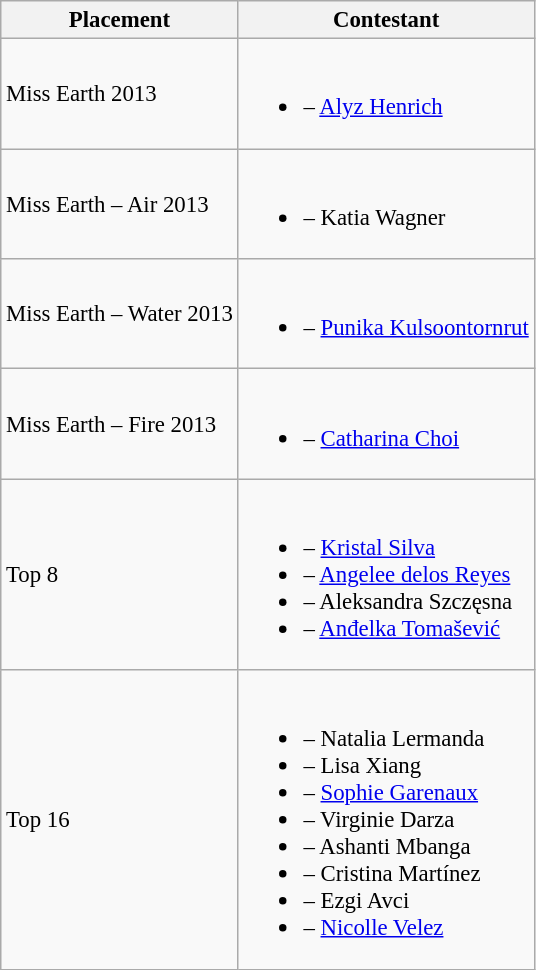<table class="wikitable sortable" style="font-size:95%;">
<tr>
<th>Placement</th>
<th>Contestant</th>
</tr>
<tr>
<td>Miss Earth 2013</td>
<td><br><ul><li> – <a href='#'>Alyz Henrich</a></li></ul></td>
</tr>
<tr>
<td>Miss Earth – Air 2013</td>
<td><br><ul><li> – Katia Wagner</li></ul></td>
</tr>
<tr>
<td>Miss Earth – Water 2013</td>
<td><br><ul><li> – <a href='#'>Punika Kulsoontornrut</a> </li></ul></td>
</tr>
<tr>
<td>Miss Earth – Fire 2013</td>
<td><br><ul><li> – <a href='#'>Catharina Choi</a></li></ul></td>
</tr>
<tr>
<td>Top 8</td>
<td><br><ul><li> – <a href='#'>Kristal Silva</a></li><li> – <a href='#'>Angelee delos Reyes</a></li><li> – Aleksandra Szczęsna</li><li> – <a href='#'>Anđelka Tomašević</a></li></ul></td>
</tr>
<tr>
<td>Top 16</td>
<td><br><ul><li> – Natalia Lermanda</li><li> – Lisa Xiang</li><li> – <a href='#'>Sophie Garenaux</a></li><li> – Virginie Darza</li><li> – Ashanti Mbanga</li><li> – Cristina Martínez</li><li> – Ezgi Avci</li><li> – <a href='#'>Nicolle Velez</a></li></ul></td>
</tr>
</table>
